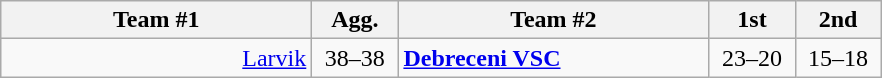<table class=wikitable style="text-align:center">
<tr>
<th width=200>Team #1</th>
<th width=50>Agg.</th>
<th width=200>Team #2</th>
<th width=50>1st</th>
<th width=50>2nd</th>
</tr>
<tr>
<td align=right><a href='#'>Larvik</a> </td>
<td>38–38</td>
<td align=left> <strong><a href='#'>Debreceni VSC</a></strong></td>
<td align=center>23–20</td>
<td align=center>15–18</td>
</tr>
</table>
